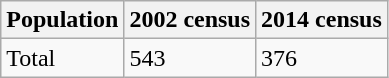<table class="wikitable">
<tr>
<th>Population</th>
<th>2002 census</th>
<th>2014 census</th>
</tr>
<tr>
<td>Total</td>
<td>543</td>
<td>376</td>
</tr>
</table>
